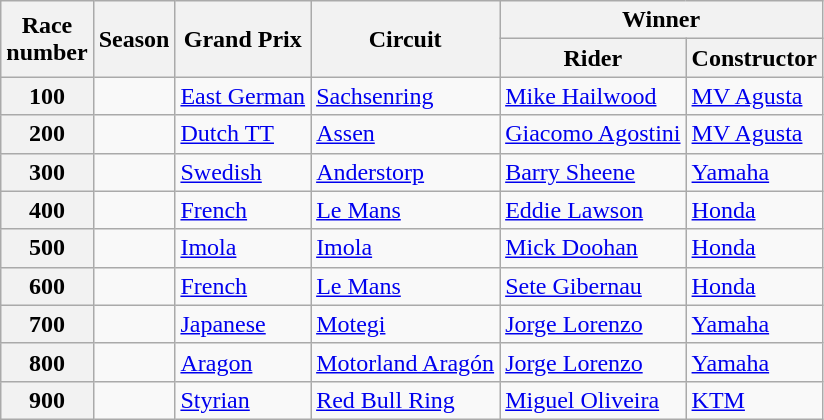<table class="wikitable sortable">
<tr>
<th rowspan="2">Race<br>number</th>
<th rowspan="2">Season</th>
<th rowspan="2">Grand Prix</th>
<th rowspan="2">Circuit</th>
<th colspan="2">Winner</th>
</tr>
<tr>
<th scope="col">Rider</th>
<th scope="col">Constructor</th>
</tr>
<tr>
<th>100</th>
<td align="center"></td>
<td> <a href='#'>East German</a></td>
<td><a href='#'>Sachsenring</a></td>
<td> <a href='#'>Mike Hailwood</a></td>
<td> <a href='#'>MV Agusta</a></td>
</tr>
<tr>
<th>200</th>
<td align="center"></td>
<td> <a href='#'>Dutch TT</a></td>
<td><a href='#'>Assen</a></td>
<td> <a href='#'>Giacomo Agostini</a></td>
<td> <a href='#'>MV Agusta</a></td>
</tr>
<tr>
<th>300</th>
<td align="center"></td>
<td> <a href='#'>Swedish</a></td>
<td><a href='#'>Anderstorp</a></td>
<td> <a href='#'>Barry Sheene</a></td>
<td> <a href='#'>Yamaha</a></td>
</tr>
<tr>
<th>400</th>
<td align="center"></td>
<td> <a href='#'>French</a></td>
<td><a href='#'>Le Mans</a></td>
<td> <a href='#'>Eddie Lawson</a></td>
<td> <a href='#'>Honda</a></td>
</tr>
<tr>
<th>500</th>
<td align="center"></td>
<td> <a href='#'>Imola</a></td>
<td><a href='#'>Imola</a></td>
<td> <a href='#'>Mick Doohan</a></td>
<td> <a href='#'>Honda</a></td>
</tr>
<tr>
<th>600</th>
<td align="center"></td>
<td> <a href='#'>French</a></td>
<td><a href='#'>Le Mans</a></td>
<td> <a href='#'>Sete Gibernau</a></td>
<td> <a href='#'>Honda</a></td>
</tr>
<tr>
<th>700</th>
<td align="center"></td>
<td> <a href='#'>Japanese</a></td>
<td><a href='#'>Motegi</a></td>
<td> <a href='#'>Jorge Lorenzo</a></td>
<td> <a href='#'>Yamaha</a></td>
</tr>
<tr>
<th>800</th>
<td align="center"></td>
<td> <a href='#'>Aragon</a></td>
<td><a href='#'>Motorland Aragón</a></td>
<td> <a href='#'>Jorge Lorenzo</a></td>
<td> <a href='#'>Yamaha</a></td>
</tr>
<tr>
<th>900</th>
<td align="center"></td>
<td> <a href='#'>Styrian</a></td>
<td><a href='#'>Red Bull Ring</a></td>
<td> <a href='#'>Miguel Oliveira</a></td>
<td> <a href='#'>KTM</a></td>
</tr>
</table>
